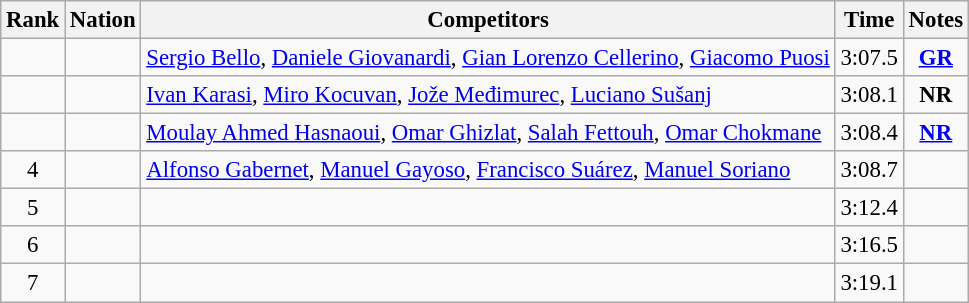<table class="wikitable sortable" style="text-align:center; font-size:95%">
<tr>
<th>Rank</th>
<th>Nation</th>
<th>Competitors</th>
<th>Time</th>
<th>Notes</th>
</tr>
<tr>
<td></td>
<td align=left></td>
<td align=left><a href='#'>Sergio Bello</a>, <a href='#'>Daniele Giovanardi</a>, <a href='#'>Gian Lorenzo Cellerino</a>, <a href='#'>Giacomo Puosi</a></td>
<td>3:07.5</td>
<td><strong><a href='#'>GR</a></strong></td>
</tr>
<tr>
<td></td>
<td align=left></td>
<td align=left><a href='#'>Ivan Karasi</a>, <a href='#'>Miro Kocuvan</a>, <a href='#'>Jože Međimurec</a>, <a href='#'>Luciano Sušanj</a></td>
<td>3:08.1</td>
<td><strong>NR</strong></td>
</tr>
<tr>
<td></td>
<td align=left></td>
<td align=left><a href='#'>Moulay Ahmed Hasnaoui</a>, <a href='#'>Omar Ghizlat</a>, <a href='#'>Salah Fettouh</a>, <a href='#'>Omar Chokmane</a></td>
<td>3:08.4</td>
<td><strong><a href='#'>NR</a></strong></td>
</tr>
<tr>
<td>4</td>
<td align=left></td>
<td align=left><a href='#'>Alfonso Gabernet</a>, <a href='#'>Manuel Gayoso</a>, <a href='#'>Francisco Suárez</a>, <a href='#'>Manuel Soriano</a></td>
<td>3:08.7</td>
<td></td>
</tr>
<tr>
<td>5</td>
<td align=left></td>
<td align=left></td>
<td>3:12.4</td>
<td></td>
</tr>
<tr>
<td>6</td>
<td align=left></td>
<td align=left></td>
<td>3:16.5</td>
<td></td>
</tr>
<tr>
<td>7</td>
<td align=left></td>
<td align=left></td>
<td>3:19.1</td>
<td></td>
</tr>
</table>
